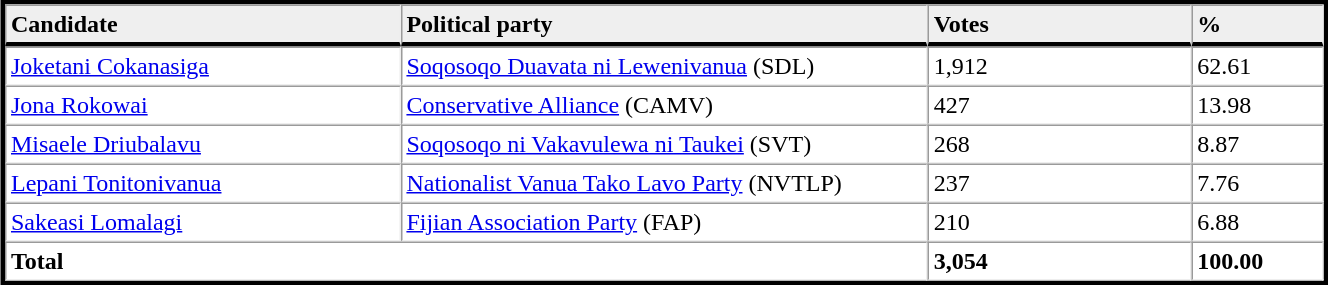<table table width="70%" border="1" align="center" cellpadding=3 cellspacing=0 style="margin:5px; border:3px solid;">
<tr>
<td td width="30%" style="border-bottom:3px solid; background:#efefef;"><strong>Candidate</strong></td>
<td td width="40%" style="border-bottom:3px solid; background:#efefef;"><strong>Political party</strong></td>
<td td width="20%" style="border-bottom:3px solid; background:#efefef;"><strong>Votes</strong></td>
<td td width="10%" style="border-bottom:3px solid; background:#efefef;"><strong>%</strong></td>
</tr>
<tr>
<td><a href='#'>Joketani Cokanasiga</a></td>
<td><a href='#'>Soqosoqo Duavata ni Lewenivanua</a> (SDL)</td>
<td>1,912</td>
<td>62.61</td>
</tr>
<tr>
<td><a href='#'>Jona Rokowai</a></td>
<td><a href='#'>Conservative Alliance</a> (CAMV)</td>
<td>427</td>
<td>13.98</td>
</tr>
<tr>
<td><a href='#'>Misaele Driubalavu</a></td>
<td><a href='#'>Soqosoqo ni Vakavulewa ni Taukei</a> (SVT)</td>
<td>268</td>
<td>8.87</td>
</tr>
<tr>
<td><a href='#'>Lepani Tonitonivanua</a></td>
<td><a href='#'>Nationalist Vanua Tako Lavo Party</a> (NVTLP)</td>
<td>237</td>
<td>7.76</td>
</tr>
<tr>
<td><a href='#'>Sakeasi Lomalagi</a></td>
<td><a href='#'>Fijian Association Party</a> (FAP)</td>
<td>210</td>
<td>6.88</td>
</tr>
<tr>
<td colspan=2><strong>Total</strong></td>
<td><strong>3,054</strong></td>
<td><strong>100.00</strong></td>
</tr>
<tr>
</tr>
</table>
